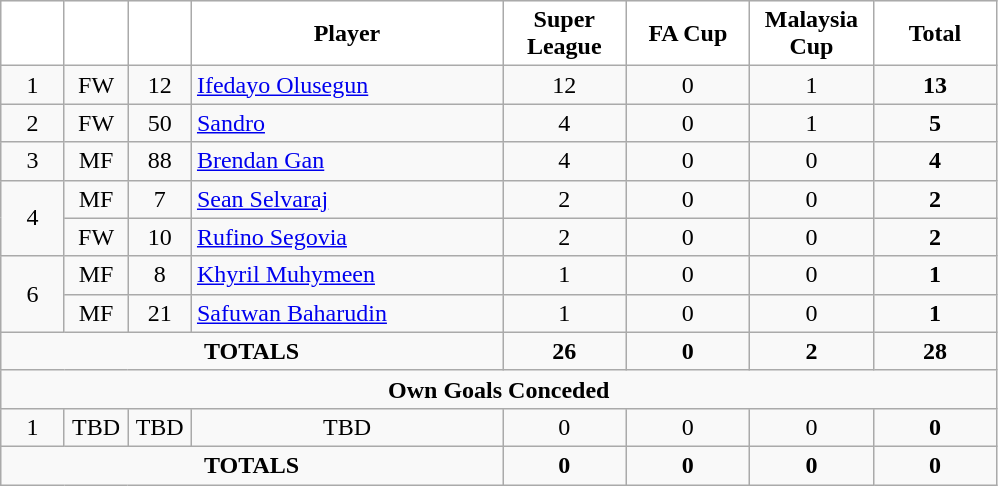<table class="wikitable" style="text-align:center;">
<tr>
<th style="background:white; color:black; width:35px;"></th>
<th style="background:white; color:black; width:35px;"></th>
<th style="background:white; color:black; width:35px;"></th>
<th style="background:white; color:black; width:200px;">Player</th>
<th style="background:white; color:black; width:75px;">Super League</th>
<th style="background:white; color:black; width:75px;">FA Cup</th>
<th style="background:white; color:black; width:75px;">Malaysia Cup</th>
<th style="background:white; color:black; width:75px;">Total</th>
</tr>
<tr>
<td>1</td>
<td>FW</td>
<td>12</td>
<td align="left"> <a href='#'>Ifedayo Olusegun</a></td>
<td>12</td>
<td>0</td>
<td>1</td>
<td><strong>13</strong></td>
</tr>
<tr>
<td>2</td>
<td>FW</td>
<td>50</td>
<td align="left"> <a href='#'>Sandro</a></td>
<td>4</td>
<td>0</td>
<td>1</td>
<td><strong>5</strong></td>
</tr>
<tr>
<td>3</td>
<td>MF</td>
<td>88</td>
<td align="left"> <a href='#'>Brendan Gan</a></td>
<td>4</td>
<td>0</td>
<td>0</td>
<td><strong>4</strong></td>
</tr>
<tr>
<td rowspan="2">4</td>
<td>MF</td>
<td>7</td>
<td align="left"> <a href='#'>Sean Selvaraj</a></td>
<td>2</td>
<td>0</td>
<td>0</td>
<td><strong>2</strong></td>
</tr>
<tr>
<td>FW</td>
<td>10</td>
<td align="left"> <a href='#'>Rufino Segovia</a></td>
<td>2</td>
<td>0</td>
<td>0</td>
<td><strong>2</strong></td>
</tr>
<tr>
<td rowspan="2">6</td>
<td>MF</td>
<td>8</td>
<td align="left"> <a href='#'>Khyril Muhymeen</a></td>
<td>1</td>
<td>0</td>
<td>0</td>
<td><strong>1</strong></td>
</tr>
<tr>
<td>MF</td>
<td>21</td>
<td align="left"> <a href='#'>Safuwan Baharudin</a></td>
<td>1</td>
<td>0</td>
<td>0</td>
<td><strong>1</strong></td>
</tr>
<tr>
<td colspan="4"><strong>TOTALS</strong></td>
<td><strong>26</strong></td>
<td><strong>0</strong></td>
<td><strong>2</strong></td>
<td><strong>28</strong></td>
</tr>
<tr>
<td colspan="9"><strong>Own Goals Conceded</strong></td>
</tr>
<tr>
<td>1</td>
<td>TBD</td>
<td>TBD</td>
<td>TBD</td>
<td>0</td>
<td>0</td>
<td>0</td>
<td><strong>0</strong></td>
</tr>
<tr>
<td colspan="4"><strong>TOTALS</strong></td>
<td><strong>0</strong></td>
<td><strong>0</strong></td>
<td><strong>0</strong></td>
<td><strong>0</strong></td>
</tr>
</table>
